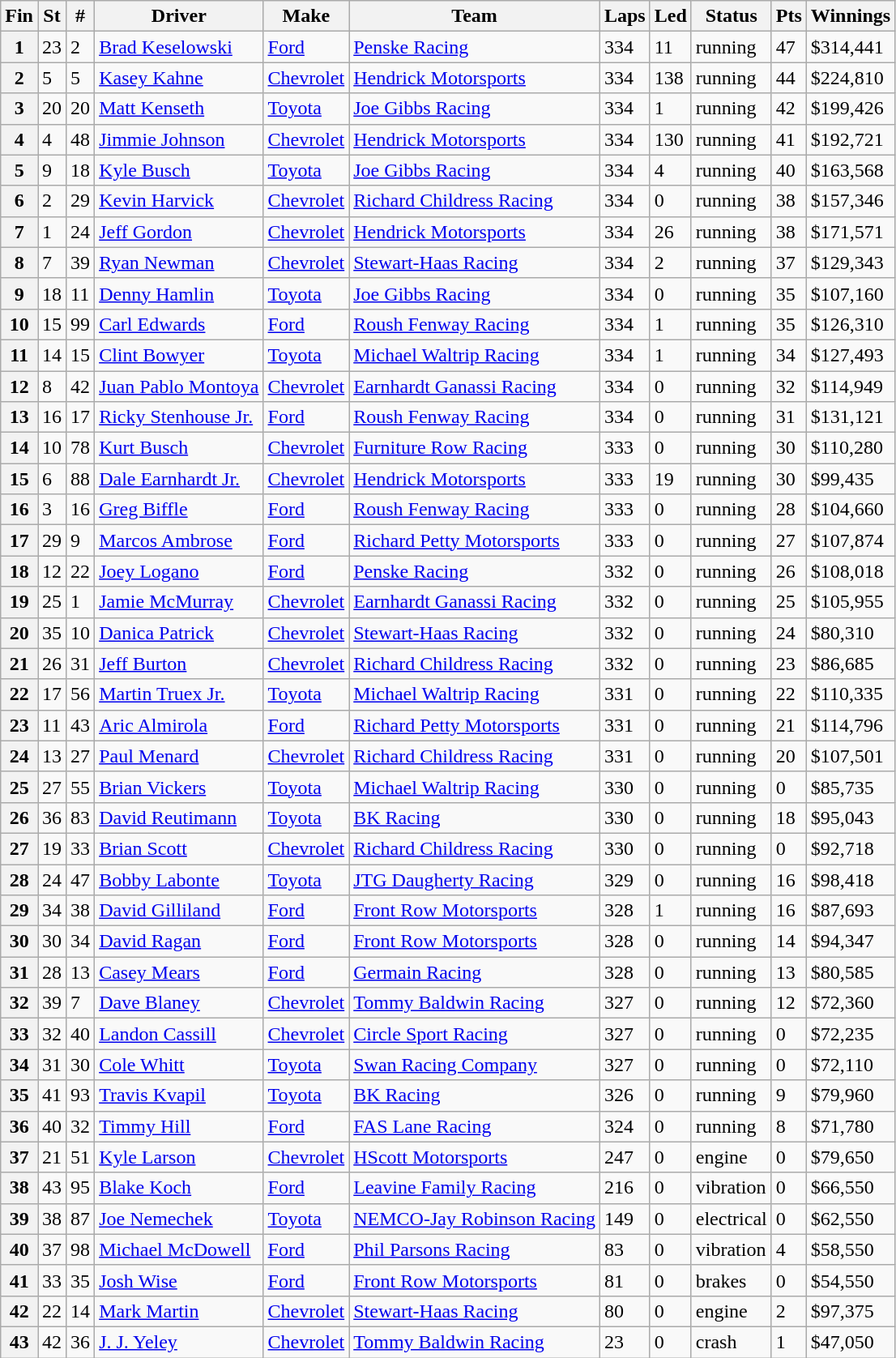<table class="wikitable sortable">
<tr>
<th>Fin</th>
<th>St</th>
<th>#</th>
<th>Driver</th>
<th>Make</th>
<th>Team</th>
<th>Laps</th>
<th>Led</th>
<th>Status</th>
<th>Pts</th>
<th>Winnings</th>
</tr>
<tr>
<th>1</th>
<td>23</td>
<td>2</td>
<td><a href='#'>Brad Keselowski</a></td>
<td><a href='#'>Ford</a></td>
<td><a href='#'>Penske Racing</a></td>
<td>334</td>
<td>11</td>
<td>running</td>
<td>47</td>
<td>$314,441</td>
</tr>
<tr>
<th>2</th>
<td>5</td>
<td>5</td>
<td><a href='#'>Kasey Kahne</a></td>
<td><a href='#'>Chevrolet</a></td>
<td><a href='#'>Hendrick Motorsports</a></td>
<td>334</td>
<td>138</td>
<td>running</td>
<td>44</td>
<td>$224,810</td>
</tr>
<tr>
<th>3</th>
<td>20</td>
<td>20</td>
<td><a href='#'>Matt Kenseth</a></td>
<td><a href='#'>Toyota</a></td>
<td><a href='#'>Joe Gibbs Racing</a></td>
<td>334</td>
<td>1</td>
<td>running</td>
<td>42</td>
<td>$199,426</td>
</tr>
<tr>
<th>4</th>
<td>4</td>
<td>48</td>
<td><a href='#'>Jimmie Johnson</a></td>
<td><a href='#'>Chevrolet</a></td>
<td><a href='#'>Hendrick Motorsports</a></td>
<td>334</td>
<td>130</td>
<td>running</td>
<td>41</td>
<td>$192,721</td>
</tr>
<tr>
<th>5</th>
<td>9</td>
<td>18</td>
<td><a href='#'>Kyle Busch</a></td>
<td><a href='#'>Toyota</a></td>
<td><a href='#'>Joe Gibbs Racing</a></td>
<td>334</td>
<td>4</td>
<td>running</td>
<td>40</td>
<td>$163,568</td>
</tr>
<tr>
<th>6</th>
<td>2</td>
<td>29</td>
<td><a href='#'>Kevin Harvick</a></td>
<td><a href='#'>Chevrolet</a></td>
<td><a href='#'>Richard Childress Racing</a></td>
<td>334</td>
<td>0</td>
<td>running</td>
<td>38</td>
<td>$157,346</td>
</tr>
<tr>
<th>7</th>
<td>1</td>
<td>24</td>
<td><a href='#'>Jeff Gordon</a></td>
<td><a href='#'>Chevrolet</a></td>
<td><a href='#'>Hendrick Motorsports</a></td>
<td>334</td>
<td>26</td>
<td>running</td>
<td>38</td>
<td>$171,571</td>
</tr>
<tr>
<th>8</th>
<td>7</td>
<td>39</td>
<td><a href='#'>Ryan Newman</a></td>
<td><a href='#'>Chevrolet</a></td>
<td><a href='#'>Stewart-Haas Racing</a></td>
<td>334</td>
<td>2</td>
<td>running</td>
<td>37</td>
<td>$129,343</td>
</tr>
<tr>
<th>9</th>
<td>18</td>
<td>11</td>
<td><a href='#'>Denny Hamlin</a></td>
<td><a href='#'>Toyota</a></td>
<td><a href='#'>Joe Gibbs Racing</a></td>
<td>334</td>
<td>0</td>
<td>running</td>
<td>35</td>
<td>$107,160</td>
</tr>
<tr>
<th>10</th>
<td>15</td>
<td>99</td>
<td><a href='#'>Carl Edwards</a></td>
<td><a href='#'>Ford</a></td>
<td><a href='#'>Roush Fenway Racing</a></td>
<td>334</td>
<td>1</td>
<td>running</td>
<td>35</td>
<td>$126,310</td>
</tr>
<tr>
<th>11</th>
<td>14</td>
<td>15</td>
<td><a href='#'>Clint Bowyer</a></td>
<td><a href='#'>Toyota</a></td>
<td><a href='#'>Michael Waltrip Racing</a></td>
<td>334</td>
<td>1</td>
<td>running</td>
<td>34</td>
<td>$127,493</td>
</tr>
<tr>
<th>12</th>
<td>8</td>
<td>42</td>
<td><a href='#'>Juan Pablo Montoya</a></td>
<td><a href='#'>Chevrolet</a></td>
<td><a href='#'>Earnhardt Ganassi Racing</a></td>
<td>334</td>
<td>0</td>
<td>running</td>
<td>32</td>
<td>$114,949</td>
</tr>
<tr>
<th>13</th>
<td>16</td>
<td>17</td>
<td><a href='#'>Ricky Stenhouse Jr.</a></td>
<td><a href='#'>Ford</a></td>
<td><a href='#'>Roush Fenway Racing</a></td>
<td>334</td>
<td>0</td>
<td>running</td>
<td>31</td>
<td>$131,121</td>
</tr>
<tr>
<th>14</th>
<td>10</td>
<td>78</td>
<td><a href='#'>Kurt Busch</a></td>
<td><a href='#'>Chevrolet</a></td>
<td><a href='#'>Furniture Row Racing</a></td>
<td>333</td>
<td>0</td>
<td>running</td>
<td>30</td>
<td>$110,280</td>
</tr>
<tr>
<th>15</th>
<td>6</td>
<td>88</td>
<td><a href='#'>Dale Earnhardt Jr.</a></td>
<td><a href='#'>Chevrolet</a></td>
<td><a href='#'>Hendrick Motorsports</a></td>
<td>333</td>
<td>19</td>
<td>running</td>
<td>30</td>
<td>$99,435</td>
</tr>
<tr>
<th>16</th>
<td>3</td>
<td>16</td>
<td><a href='#'>Greg Biffle</a></td>
<td><a href='#'>Ford</a></td>
<td><a href='#'>Roush Fenway Racing</a></td>
<td>333</td>
<td>0</td>
<td>running</td>
<td>28</td>
<td>$104,660</td>
</tr>
<tr>
<th>17</th>
<td>29</td>
<td>9</td>
<td><a href='#'>Marcos Ambrose</a></td>
<td><a href='#'>Ford</a></td>
<td><a href='#'>Richard Petty Motorsports</a></td>
<td>333</td>
<td>0</td>
<td>running</td>
<td>27</td>
<td>$107,874</td>
</tr>
<tr>
<th>18</th>
<td>12</td>
<td>22</td>
<td><a href='#'>Joey Logano</a></td>
<td><a href='#'>Ford</a></td>
<td><a href='#'>Penske Racing</a></td>
<td>332</td>
<td>0</td>
<td>running</td>
<td>26</td>
<td>$108,018</td>
</tr>
<tr>
<th>19</th>
<td>25</td>
<td>1</td>
<td><a href='#'>Jamie McMurray</a></td>
<td><a href='#'>Chevrolet</a></td>
<td><a href='#'>Earnhardt Ganassi Racing</a></td>
<td>332</td>
<td>0</td>
<td>running</td>
<td>25</td>
<td>$105,955</td>
</tr>
<tr>
<th>20</th>
<td>35</td>
<td>10</td>
<td><a href='#'>Danica Patrick</a></td>
<td><a href='#'>Chevrolet</a></td>
<td><a href='#'>Stewart-Haas Racing</a></td>
<td>332</td>
<td>0</td>
<td>running</td>
<td>24</td>
<td>$80,310</td>
</tr>
<tr>
<th>21</th>
<td>26</td>
<td>31</td>
<td><a href='#'>Jeff Burton</a></td>
<td><a href='#'>Chevrolet</a></td>
<td><a href='#'>Richard Childress Racing</a></td>
<td>332</td>
<td>0</td>
<td>running</td>
<td>23</td>
<td>$86,685</td>
</tr>
<tr>
<th>22</th>
<td>17</td>
<td>56</td>
<td><a href='#'>Martin Truex Jr.</a></td>
<td><a href='#'>Toyota</a></td>
<td><a href='#'>Michael Waltrip Racing</a></td>
<td>331</td>
<td>0</td>
<td>running</td>
<td>22</td>
<td>$110,335</td>
</tr>
<tr>
<th>23</th>
<td>11</td>
<td>43</td>
<td><a href='#'>Aric Almirola</a></td>
<td><a href='#'>Ford</a></td>
<td><a href='#'>Richard Petty Motorsports</a></td>
<td>331</td>
<td>0</td>
<td>running</td>
<td>21</td>
<td>$114,796</td>
</tr>
<tr>
<th>24</th>
<td>13</td>
<td>27</td>
<td><a href='#'>Paul Menard</a></td>
<td><a href='#'>Chevrolet</a></td>
<td><a href='#'>Richard Childress Racing</a></td>
<td>331</td>
<td>0</td>
<td>running</td>
<td>20</td>
<td>$107,501</td>
</tr>
<tr>
<th>25</th>
<td>27</td>
<td>55</td>
<td><a href='#'>Brian Vickers</a></td>
<td><a href='#'>Toyota</a></td>
<td><a href='#'>Michael Waltrip Racing</a></td>
<td>330</td>
<td>0</td>
<td>running</td>
<td>0</td>
<td>$85,735</td>
</tr>
<tr>
<th>26</th>
<td>36</td>
<td>83</td>
<td><a href='#'>David Reutimann</a></td>
<td><a href='#'>Toyota</a></td>
<td><a href='#'>BK Racing</a></td>
<td>330</td>
<td>0</td>
<td>running</td>
<td>18</td>
<td>$95,043</td>
</tr>
<tr>
<th>27</th>
<td>19</td>
<td>33</td>
<td><a href='#'>Brian Scott</a></td>
<td><a href='#'>Chevrolet</a></td>
<td><a href='#'>Richard Childress Racing</a></td>
<td>330</td>
<td>0</td>
<td>running</td>
<td>0</td>
<td>$92,718</td>
</tr>
<tr>
<th>28</th>
<td>24</td>
<td>47</td>
<td><a href='#'>Bobby Labonte</a></td>
<td><a href='#'>Toyota</a></td>
<td><a href='#'>JTG Daugherty Racing</a></td>
<td>329</td>
<td>0</td>
<td>running</td>
<td>16</td>
<td>$98,418</td>
</tr>
<tr>
<th>29</th>
<td>34</td>
<td>38</td>
<td><a href='#'>David Gilliland</a></td>
<td><a href='#'>Ford</a></td>
<td><a href='#'>Front Row Motorsports</a></td>
<td>328</td>
<td>1</td>
<td>running</td>
<td>16</td>
<td>$87,693</td>
</tr>
<tr>
<th>30</th>
<td>30</td>
<td>34</td>
<td><a href='#'>David Ragan</a></td>
<td><a href='#'>Ford</a></td>
<td><a href='#'>Front Row Motorsports</a></td>
<td>328</td>
<td>0</td>
<td>running</td>
<td>14</td>
<td>$94,347</td>
</tr>
<tr>
<th>31</th>
<td>28</td>
<td>13</td>
<td><a href='#'>Casey Mears</a></td>
<td><a href='#'>Ford</a></td>
<td><a href='#'>Germain Racing</a></td>
<td>328</td>
<td>0</td>
<td>running</td>
<td>13</td>
<td>$80,585</td>
</tr>
<tr>
<th>32</th>
<td>39</td>
<td>7</td>
<td><a href='#'>Dave Blaney</a></td>
<td><a href='#'>Chevrolet</a></td>
<td><a href='#'>Tommy Baldwin Racing</a></td>
<td>327</td>
<td>0</td>
<td>running</td>
<td>12</td>
<td>$72,360</td>
</tr>
<tr>
<th>33</th>
<td>32</td>
<td>40</td>
<td><a href='#'>Landon Cassill</a></td>
<td><a href='#'>Chevrolet</a></td>
<td><a href='#'>Circle Sport Racing</a></td>
<td>327</td>
<td>0</td>
<td>running</td>
<td>0</td>
<td>$72,235</td>
</tr>
<tr>
<th>34</th>
<td>31</td>
<td>30</td>
<td><a href='#'>Cole Whitt</a></td>
<td><a href='#'>Toyota</a></td>
<td><a href='#'>Swan Racing Company</a></td>
<td>327</td>
<td>0</td>
<td>running</td>
<td>0</td>
<td>$72,110</td>
</tr>
<tr>
<th>35</th>
<td>41</td>
<td>93</td>
<td><a href='#'>Travis Kvapil</a></td>
<td><a href='#'>Toyota</a></td>
<td><a href='#'>BK Racing</a></td>
<td>326</td>
<td>0</td>
<td>running</td>
<td>9</td>
<td>$79,960</td>
</tr>
<tr>
<th>36</th>
<td>40</td>
<td>32</td>
<td><a href='#'>Timmy Hill</a></td>
<td><a href='#'>Ford</a></td>
<td><a href='#'>FAS Lane Racing</a></td>
<td>324</td>
<td>0</td>
<td>running</td>
<td>8</td>
<td>$71,780</td>
</tr>
<tr>
<th>37</th>
<td>21</td>
<td>51</td>
<td><a href='#'>Kyle Larson</a></td>
<td><a href='#'>Chevrolet</a></td>
<td><a href='#'>HScott Motorsports</a></td>
<td>247</td>
<td>0</td>
<td>engine</td>
<td>0</td>
<td>$79,650</td>
</tr>
<tr>
<th>38</th>
<td>43</td>
<td>95</td>
<td><a href='#'>Blake Koch</a></td>
<td><a href='#'>Ford</a></td>
<td><a href='#'>Leavine Family Racing</a></td>
<td>216</td>
<td>0</td>
<td>vibration</td>
<td>0</td>
<td>$66,550</td>
</tr>
<tr>
<th>39</th>
<td>38</td>
<td>87</td>
<td><a href='#'>Joe Nemechek</a></td>
<td><a href='#'>Toyota</a></td>
<td><a href='#'>NEMCO-Jay Robinson Racing</a></td>
<td>149</td>
<td>0</td>
<td>electrical</td>
<td>0</td>
<td>$62,550</td>
</tr>
<tr>
<th>40</th>
<td>37</td>
<td>98</td>
<td><a href='#'>Michael McDowell</a></td>
<td><a href='#'>Ford</a></td>
<td><a href='#'>Phil Parsons Racing</a></td>
<td>83</td>
<td>0</td>
<td>vibration</td>
<td>4</td>
<td>$58,550</td>
</tr>
<tr>
<th>41</th>
<td>33</td>
<td>35</td>
<td><a href='#'>Josh Wise</a></td>
<td><a href='#'>Ford</a></td>
<td><a href='#'>Front Row Motorsports</a></td>
<td>81</td>
<td>0</td>
<td>brakes</td>
<td>0</td>
<td>$54,550</td>
</tr>
<tr>
<th>42</th>
<td>22</td>
<td>14</td>
<td><a href='#'>Mark Martin</a></td>
<td><a href='#'>Chevrolet</a></td>
<td><a href='#'>Stewart-Haas Racing</a></td>
<td>80</td>
<td>0</td>
<td>engine</td>
<td>2</td>
<td>$97,375</td>
</tr>
<tr>
<th>43</th>
<td>42</td>
<td>36</td>
<td><a href='#'>J. J. Yeley</a></td>
<td><a href='#'>Chevrolet</a></td>
<td><a href='#'>Tommy Baldwin Racing</a></td>
<td>23</td>
<td>0</td>
<td>crash</td>
<td>1</td>
<td>$47,050</td>
</tr>
</table>
